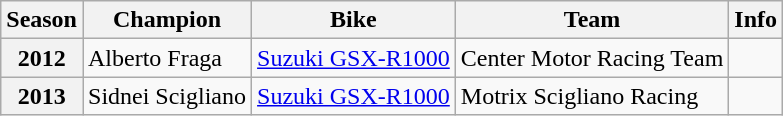<table class="wikitable">
<tr>
<th>Season</th>
<th>Champion</th>
<th>Bike</th>
<th>Team</th>
<th>Info</th>
</tr>
<tr>
<th>2012</th>
<td> Alberto Fraga</td>
<td> <a href='#'>Suzuki GSX-R1000</a></td>
<td> Center Motor Racing Team</td>
<td></td>
</tr>
<tr>
<th>2013</th>
<td> Sidnei Scigliano</td>
<td> <a href='#'>Suzuki GSX-R1000</a></td>
<td> Motrix Scigliano Racing</td>
<td></td>
</tr>
</table>
